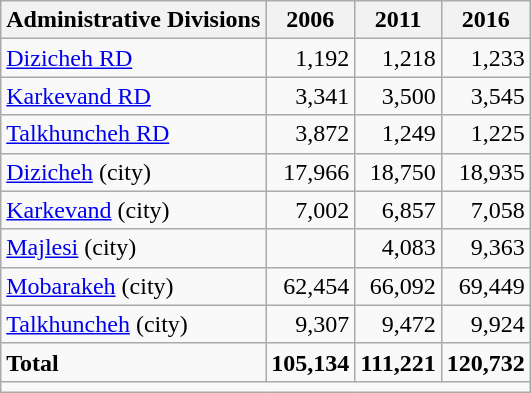<table class="wikitable">
<tr>
<th>Administrative Divisions</th>
<th>2006</th>
<th>2011</th>
<th>2016</th>
</tr>
<tr>
<td><a href='#'>Dizicheh RD</a></td>
<td style="text-align: right;">1,192</td>
<td style="text-align: right;">1,218</td>
<td style="text-align: right;">1,233</td>
</tr>
<tr>
<td><a href='#'>Karkevand RD</a></td>
<td style="text-align: right;">3,341</td>
<td style="text-align: right;">3,500</td>
<td style="text-align: right;">3,545</td>
</tr>
<tr>
<td><a href='#'>Talkhuncheh RD</a></td>
<td style="text-align: right;">3,872</td>
<td style="text-align: right;">1,249</td>
<td style="text-align: right;">1,225</td>
</tr>
<tr>
<td><a href='#'>Dizicheh</a> (city)</td>
<td style="text-align: right;">17,966</td>
<td style="text-align: right;">18,750</td>
<td style="text-align: right;">18,935</td>
</tr>
<tr>
<td><a href='#'>Karkevand</a> (city)</td>
<td style="text-align: right;">7,002</td>
<td style="text-align: right;">6,857</td>
<td style="text-align: right;">7,058</td>
</tr>
<tr>
<td><a href='#'>Majlesi</a> (city)</td>
<td style="text-align: right;"></td>
<td style="text-align: right;">4,083</td>
<td style="text-align: right;">9,363</td>
</tr>
<tr>
<td><a href='#'>Mobarakeh</a> (city)</td>
<td style="text-align: right;">62,454</td>
<td style="text-align: right;">66,092</td>
<td style="text-align: right;">69,449</td>
</tr>
<tr>
<td><a href='#'>Talkhuncheh</a> (city)</td>
<td style="text-align: right;">9,307</td>
<td style="text-align: right;">9,472</td>
<td style="text-align: right;">9,924</td>
</tr>
<tr>
<td><strong>Total</strong></td>
<td style="text-align: right;"><strong>105,134</strong></td>
<td style="text-align: right;"><strong>111,221</strong></td>
<td style="text-align: right;"><strong>120,732</strong></td>
</tr>
<tr>
<td colspan=4></td>
</tr>
</table>
